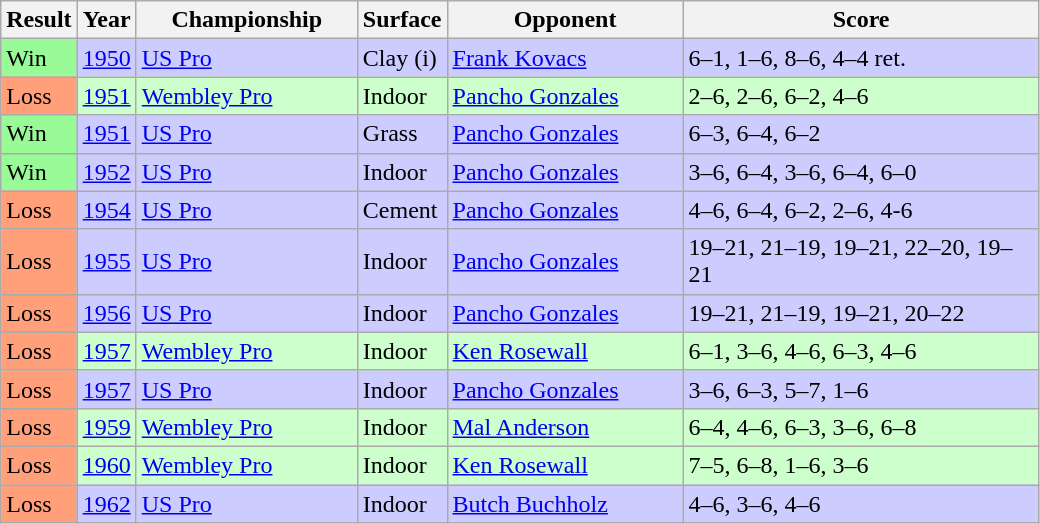<table class="sortable wikitable">
<tr>
<th style="width:40px">Result</th>
<th style="width:30px">Year</th>
<th style="width:140px">Championship</th>
<th style="width:50px">Surface</th>
<th style="width:150px">Opponent</th>
<th style="width:230px" class="unsortable">Score</th>
</tr>
<tr style="background:#ccf;">
<td style="background:#98fb98;">Win</td>
<td><a href='#'>1950</a></td>
<td><a href='#'>US Pro</a></td>
<td>Clay (i)</td>
<td> <a href='#'>Frank Kovacs</a></td>
<td>6–1, 1–6, 8–6, 4–4 ret.</td>
</tr>
<tr style="background:#cfc;">
<td style="background:#ffa07a;">Loss</td>
<td><a href='#'>1951</a></td>
<td><a href='#'>Wembley Pro</a></td>
<td>Indoor</td>
<td> <a href='#'>Pancho Gonzales</a></td>
<td>2–6, 2–6, 6–2, 4–6</td>
</tr>
<tr style="background:#ccf;">
<td style="background:#98fb98;">Win</td>
<td><a href='#'>1951</a></td>
<td><a href='#'>US Pro</a></td>
<td>Grass</td>
<td> <a href='#'>Pancho Gonzales</a></td>
<td>6–3, 6–4, 6–2</td>
</tr>
<tr style="background:#ccf;">
<td style="background:#98fb98;">Win</td>
<td><a href='#'>1952</a></td>
<td><a href='#'>US Pro</a></td>
<td>Indoor</td>
<td> <a href='#'>Pancho Gonzales</a></td>
<td>3–6, 6–4, 3–6, 6–4, 6–0</td>
</tr>
<tr style="background:#ccf;">
<td style="background:#ffa07a;">Loss</td>
<td><a href='#'>1954</a></td>
<td><a href='#'>US Pro</a></td>
<td>Cement</td>
<td> <a href='#'>Pancho Gonzales</a></td>
<td>4–6, 6–4, 6–2, 2–6, 4-6</td>
</tr>
<tr style="background:#ccf;">
<td style="background:#ffa07a;">Loss</td>
<td><a href='#'>1955</a></td>
<td><a href='#'>US Pro</a></td>
<td>Indoor</td>
<td> <a href='#'>Pancho Gonzales</a></td>
<td>19–21, 21–19, 19–21, 22–20, 19–21</td>
</tr>
<tr style="background:#ccf;">
<td style="background:#ffa07a;">Loss</td>
<td><a href='#'>1956</a></td>
<td><a href='#'>US Pro</a></td>
<td>Indoor</td>
<td> <a href='#'>Pancho Gonzales</a></td>
<td>19–21, 21–19, 19–21, 20–22</td>
</tr>
<tr style="background:#cfc;">
<td style="background:#ffa07a;">Loss</td>
<td><a href='#'>1957</a></td>
<td><a href='#'>Wembley Pro</a></td>
<td>Indoor</td>
<td> <a href='#'>Ken Rosewall</a></td>
<td>6–1, 3–6, 4–6, 6–3, 4–6</td>
</tr>
<tr style="background:#ccf;">
<td style="background:#ffa07a;">Loss</td>
<td><a href='#'>1957</a></td>
<td><a href='#'>US Pro</a></td>
<td>Indoor</td>
<td> <a href='#'>Pancho Gonzales</a></td>
<td>3–6, 6–3, 5–7, 1–6</td>
</tr>
<tr style="background:#cfc;">
<td style="background:#ffa07a;">Loss</td>
<td><a href='#'>1959</a></td>
<td><a href='#'>Wembley Pro</a></td>
<td>Indoor</td>
<td> <a href='#'>Mal Anderson</a></td>
<td>6–4, 4–6, 6–3, 3–6, 6–8</td>
</tr>
<tr style="background:#cfc;">
<td style="background:#ffa07a;">Loss</td>
<td><a href='#'>1960</a></td>
<td><a href='#'>Wembley Pro</a></td>
<td>Indoor</td>
<td> <a href='#'>Ken Rosewall</a></td>
<td>7–5, 6–8, 1–6, 3–6</td>
</tr>
<tr style="background:#ccf;">
<td style="background:#ffa07a;">Loss</td>
<td><a href='#'>1962</a></td>
<td><a href='#'>US Pro</a></td>
<td>Indoor</td>
<td> <a href='#'>Butch Buchholz</a></td>
<td>4–6, 3–6, 4–6</td>
</tr>
</table>
